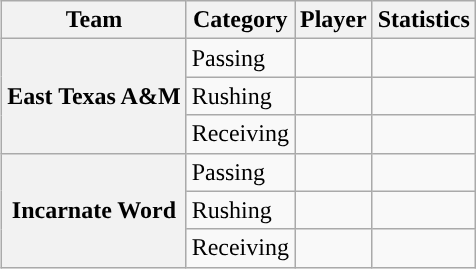<table class="wikitable" style="float:right">
<tr>
<th>Team</th>
<th>Category</th>
<th>Player</th>
<th>Statistics</th>
</tr>
<tr>
<th rowspan=3>East Texas A&M</th>
<td>Passing</td>
<td></td>
<td></td>
</tr>
<tr>
<td>Rushing</td>
<td></td>
<td></td>
</tr>
<tr>
<td>Receiving</td>
<td></td>
<td></td>
</tr>
<tr>
<th rowspan=3>Incarnate Word</th>
<td>Passing</td>
<td></td>
<td></td>
</tr>
<tr>
<td>Rushing</td>
<td></td>
<td></td>
</tr>
<tr>
<td>Receiving</td>
<td></td>
<td></td>
</tr>
</table>
